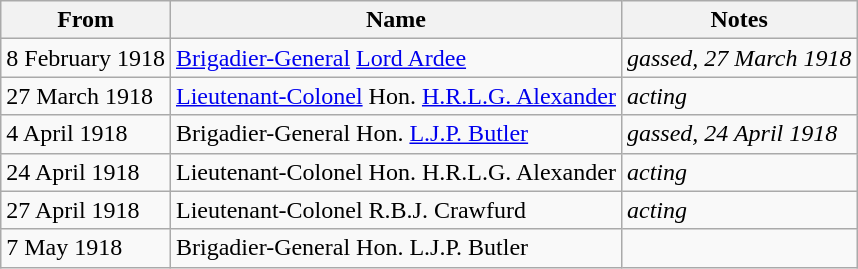<table class="wikitable">
<tr>
<th>From</th>
<th>Name</th>
<th>Notes</th>
</tr>
<tr>
<td>8 February 1918</td>
<td><a href='#'>Brigadier-General</a> <a href='#'>Lord Ardee</a></td>
<td><em>gassed, 27 March 1918</em></td>
</tr>
<tr>
<td>27 March 1918</td>
<td><a href='#'>Lieutenant-Colonel</a> Hon. <a href='#'>H.R.L.G. Alexander</a></td>
<td><em>acting</em></td>
</tr>
<tr>
<td>4 April 1918</td>
<td>Brigadier-General Hon. <a href='#'>L.J.P. Butler</a></td>
<td><em>gassed, 24 April 1918</em></td>
</tr>
<tr>
<td>24 April 1918</td>
<td>Lieutenant-Colonel Hon. H.R.L.G. Alexander</td>
<td><em>acting</em></td>
</tr>
<tr>
<td>27 April 1918</td>
<td>Lieutenant-Colonel R.B.J. Crawfurd</td>
<td><em>acting</em></td>
</tr>
<tr>
<td>7 May 1918</td>
<td>Brigadier-General Hon. L.J.P. Butler</td>
<td></td>
</tr>
</table>
